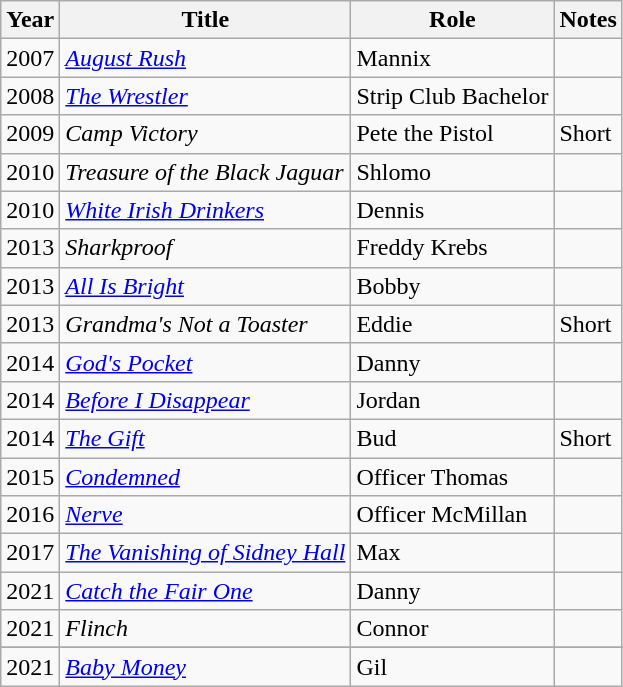<table class="wikitable sortable">
<tr>
<th>Year</th>
<th>Title</th>
<th>Role</th>
<th class="unsortable">Notes</th>
</tr>
<tr>
<td>2007</td>
<td><em><a href='#'>August Rush</a></em></td>
<td>Mannix</td>
<td></td>
</tr>
<tr>
<td>2008</td>
<td><em><a href='#'>The Wrestler</a></em></td>
<td>Strip Club Bachelor</td>
<td></td>
</tr>
<tr>
<td>2009</td>
<td><em>Camp Victory</em></td>
<td>Pete the Pistol</td>
<td>Short</td>
</tr>
<tr>
<td>2010</td>
<td><em>Treasure of the Black Jaguar</em></td>
<td>Shlomo</td>
<td></td>
</tr>
<tr>
<td>2010</td>
<td><em><a href='#'>White Irish Drinkers</a></em></td>
<td>Dennis</td>
<td></td>
</tr>
<tr>
<td>2013</td>
<td><em>Sharkproof</em></td>
<td>Freddy Krebs</td>
<td></td>
</tr>
<tr>
<td>2013</td>
<td><em><a href='#'>All Is Bright</a></em></td>
<td>Bobby</td>
<td></td>
</tr>
<tr>
<td>2013</td>
<td><em>Grandma's Not a Toaster</em></td>
<td>Eddie</td>
<td>Short</td>
</tr>
<tr>
<td>2014</td>
<td><em><a href='#'>God's Pocket</a></em></td>
<td>Danny</td>
<td></td>
</tr>
<tr>
<td>2014</td>
<td><em><a href='#'>Before I Disappear</a></em></td>
<td>Jordan</td>
<td></td>
</tr>
<tr>
<td>2014</td>
<td><em><a href='#'>The Gift</a></em></td>
<td>Bud</td>
<td>Short</td>
</tr>
<tr>
<td>2015</td>
<td><em><a href='#'>Condemned</a></em></td>
<td>Officer Thomas</td>
<td></td>
</tr>
<tr>
<td>2016</td>
<td><em><a href='#'>Nerve</a></em></td>
<td>Officer McMillan</td>
<td></td>
</tr>
<tr>
<td>2017</td>
<td><em><a href='#'>The Vanishing of Sidney Hall</a></em></td>
<td>Max</td>
<td></td>
</tr>
<tr>
<td>2021</td>
<td><em><a href='#'>Catch the Fair One</a></em></td>
<td>Danny</td>
<td></td>
</tr>
<tr>
<td>2021</td>
<td><em>Flinch</em></td>
<td>Connor</td>
<td></td>
</tr>
<tr>
</tr>
<tr>
<td>2021</td>
<td><em><a href='#'>Baby Money</a></em></td>
<td>Gil</td>
<td></td>
</tr>
</table>
